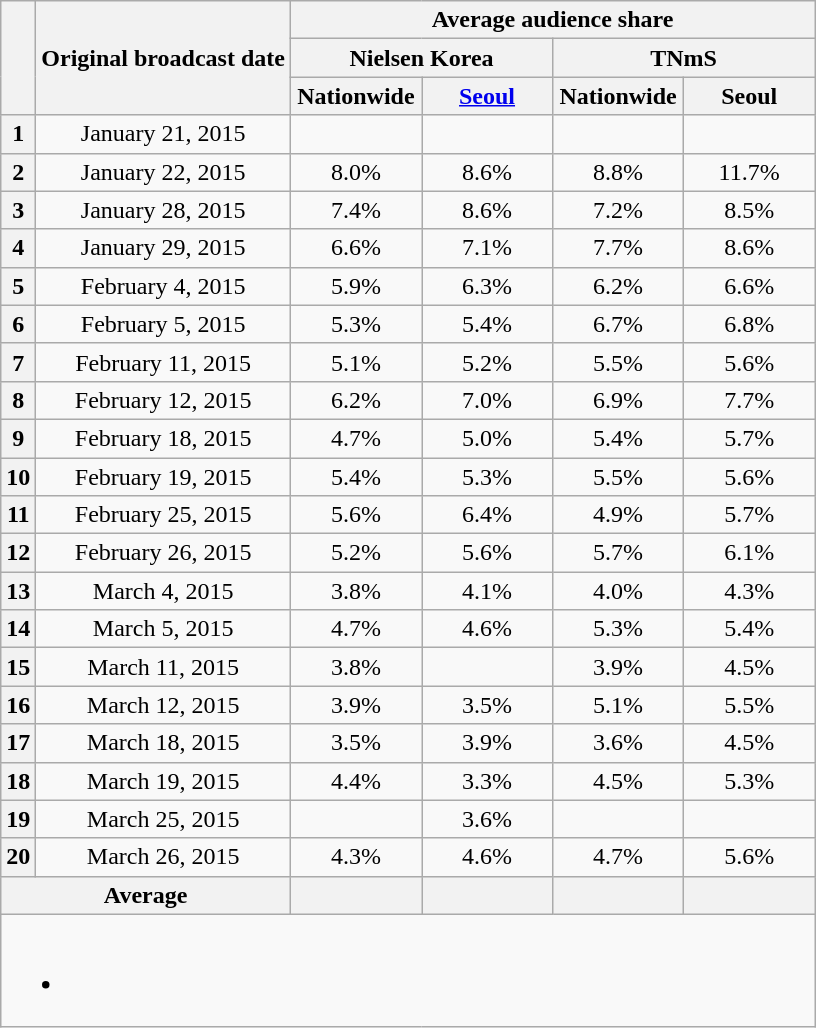<table class="wikitable" style="text-align:center">
<tr>
<th rowspan="3"></th>
<th rowspan="3">Original broadcast date</th>
<th colspan="4">Average audience share</th>
</tr>
<tr>
<th colspan="2">Nielsen Korea</th>
<th colspan="2">TNmS</th>
</tr>
<tr>
<th width="80">Nationwide</th>
<th width="80"><a href='#'>Seoul</a></th>
<th width="80">Nationwide</th>
<th width="80">Seoul</th>
</tr>
<tr>
<th>1</th>
<td>January 21, 2015</td>
<td><strong></strong></td>
<td><strong></strong></td>
<td><strong></strong></td>
<td><strong></strong></td>
</tr>
<tr>
<th>2</th>
<td>January 22, 2015</td>
<td>8.0%</td>
<td>8.6%</td>
<td>8.8%</td>
<td>11.7%</td>
</tr>
<tr>
<th>3</th>
<td>January 28, 2015</td>
<td>7.4%</td>
<td>8.6%</td>
<td>7.2%</td>
<td>8.5%</td>
</tr>
<tr>
<th>4</th>
<td>January 29, 2015</td>
<td>6.6%</td>
<td>7.1%</td>
<td>7.7%</td>
<td>8.6%</td>
</tr>
<tr>
<th>5</th>
<td>February 4, 2015</td>
<td>5.9%</td>
<td>6.3%</td>
<td>6.2%</td>
<td>6.6%</td>
</tr>
<tr>
<th>6</th>
<td>February 5, 2015</td>
<td>5.3%</td>
<td>5.4%</td>
<td>6.7%</td>
<td>6.8%</td>
</tr>
<tr>
<th>7</th>
<td>February 11, 2015</td>
<td>5.1%</td>
<td>5.2%</td>
<td>5.5%</td>
<td>5.6%</td>
</tr>
<tr>
<th>8</th>
<td>February 12, 2015</td>
<td>6.2%</td>
<td>7.0%</td>
<td>6.9%</td>
<td>7.7%</td>
</tr>
<tr>
<th>9</th>
<td>February 18, 2015</td>
<td>4.7%</td>
<td>5.0%</td>
<td>5.4%</td>
<td>5.7%</td>
</tr>
<tr>
<th>10</th>
<td>February 19, 2015</td>
<td>5.4%</td>
<td>5.3%</td>
<td>5.5%</td>
<td>5.6%</td>
</tr>
<tr>
<th>11</th>
<td>February 25, 2015</td>
<td>5.6%</td>
<td>6.4%</td>
<td>4.9%</td>
<td>5.7%</td>
</tr>
<tr>
<th>12</th>
<td>February 26, 2015</td>
<td>5.2%</td>
<td>5.6%</td>
<td>5.7%</td>
<td>6.1%</td>
</tr>
<tr>
<th>13</th>
<td>March 4, 2015</td>
<td>3.8%</td>
<td>4.1%</td>
<td>4.0%</td>
<td>4.3%</td>
</tr>
<tr>
<th>14</th>
<td>March 5, 2015</td>
<td>4.7%</td>
<td>4.6%</td>
<td>5.3%</td>
<td>5.4%</td>
</tr>
<tr>
<th>15</th>
<td>March 11, 2015</td>
<td>3.8%</td>
<td><strong></strong></td>
<td>3.9%</td>
<td>4.5%</td>
</tr>
<tr>
<th>16</th>
<td>March 12, 2015</td>
<td>3.9%</td>
<td>3.5%</td>
<td>5.1%</td>
<td>5.5%</td>
</tr>
<tr>
<th>17</th>
<td>March 18, 2015</td>
<td>3.5%</td>
<td>3.9%</td>
<td>3.6%</td>
<td>4.5%</td>
</tr>
<tr>
<th>18</th>
<td>March 19, 2015</td>
<td>4.4%</td>
<td>3.3%</td>
<td>4.5%</td>
<td>5.3%</td>
</tr>
<tr>
<th>19</th>
<td>March 25, 2015</td>
<td><strong></strong></td>
<td>3.6%</td>
<td><strong></strong></td>
<td><strong></strong></td>
</tr>
<tr>
<th>20</th>
<td>March 26, 2015</td>
<td>4.3%</td>
<td>4.6%</td>
<td>4.7%</td>
<td>5.6%</td>
</tr>
<tr>
<th colspan="2">Average</th>
<th></th>
<th></th>
<th></th>
<th></th>
</tr>
<tr>
<td colspan="6"><br><ul><li></li></ul></td>
</tr>
</table>
